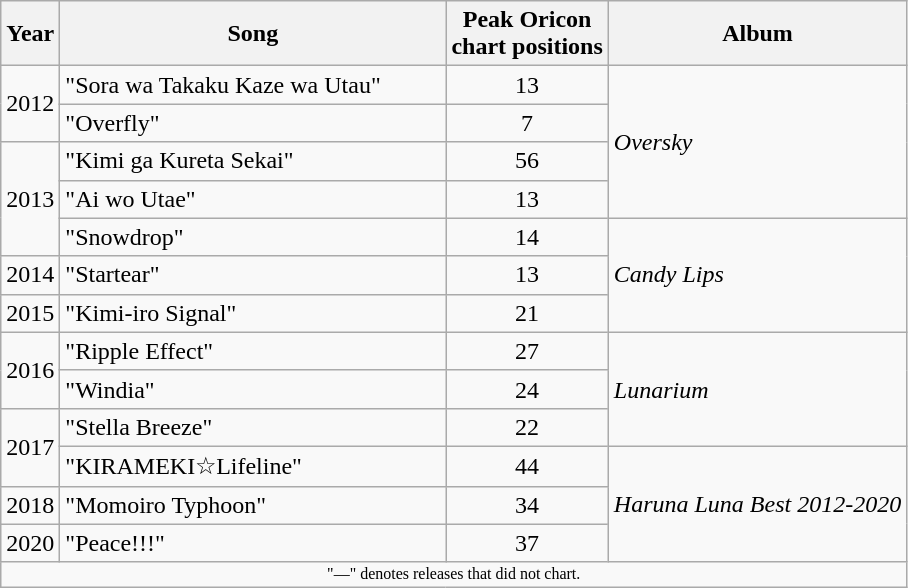<table class="wikitable plainrowheaders">
<tr>
<th>Year</th>
<th width="250">Song</th>
<th>Peak Oricon<br> chart positions<br></th>
<th>Album</th>
</tr>
<tr>
<td rowspan="2">2012</td>
<td>"Sora wa Takaku Kaze wa Utau"</td>
<td align="center">13</td>
<td rowspan="4"><em>Oversky</em></td>
</tr>
<tr>
<td>"Overfly"</td>
<td align="center">7</td>
</tr>
<tr>
<td rowspan="3">2013</td>
<td>"Kimi ga Kureta Sekai"</td>
<td align="center">56</td>
</tr>
<tr>
<td>"Ai wo Utae"</td>
<td align="center">13</td>
</tr>
<tr>
<td>"Snowdrop"</td>
<td align="center">14</td>
<td rowspan="3"><em>Candy Lips</em></td>
</tr>
<tr>
<td rowspan="1">2014</td>
<td align="left">"Startear"</td>
<td align="center">13</td>
</tr>
<tr>
<td rowspan="1">2015</td>
<td>"Kimi-iro Signal"</td>
<td align="center">21</td>
</tr>
<tr>
<td rowspan= "2">2016</td>
<td>"Ripple Effect"</td>
<td align="center">27</td>
<td rowspan= "3"><em>Lunarium</em></td>
</tr>
<tr>
<td align= "left">"Windia"</td>
<td align="center">24</td>
</tr>
<tr>
<td rowspan= "2">2017</td>
<td>"Stella Breeze"</td>
<td align="center">22</td>
</tr>
<tr>
<td align= "left">"KIRAMEKI☆Lifeline"</td>
<td align="center">44</td>
<td rowspan="3"><em>Haruna Luna Best 2012-2020</em></td>
</tr>
<tr>
<td>2018</td>
<td>"Momoiro Typhoon"</td>
<td align="center">34</td>
</tr>
<tr>
<td>2020</td>
<td>"Peace!!!"</td>
<td align="center">37</td>
</tr>
<tr>
<td align="center" colspan="13" style="font-size: 8pt">"—" denotes releases that did not chart.</td>
</tr>
</table>
